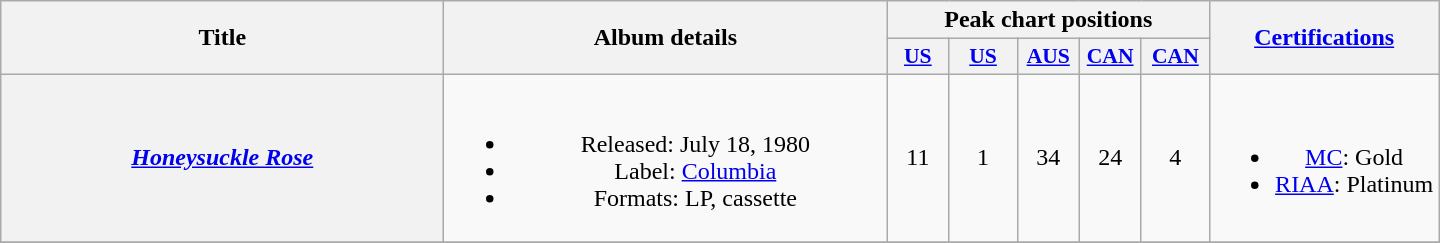<table class="wikitable plainrowheaders" style="text-align:center;" border="1">
<tr>
<th scope="col" rowspan="2" style="width:18em;">Title</th>
<th scope="col" rowspan="2" style="width:18em;">Album details</th>
<th scope="col" colspan="5">Peak chart positions</th>
<th scope="col" rowspan="2"><a href='#'>Certifications</a></th>
</tr>
<tr>
<th scope="col" style="width:2.4em;font-size:90%;"><a href='#'>US</a><br></th>
<th scope="col" style="width:2.7em;font-size:90%;"><a href='#'>US </a><br></th>
<th scope="col" style="width:2.4em;font-size:90%;"><a href='#'>AUS</a><br></th>
<th scope="col" style="width:2.4em;font-size:90%;"><a href='#'>CAN</a><br></th>
<th scope="col" style="width:2.7em;font-size:90%;"><a href='#'>CAN </a><br></th>
</tr>
<tr>
<th scope="row"><em><a href='#'>Honeysuckle Rose</a></em><br></th>
<td><br><ul><li>Released: July 18, 1980</li><li>Label: <a href='#'>Columbia</a></li><li>Formats: LP, cassette</li></ul></td>
<td>11</td>
<td>1</td>
<td>34</td>
<td>24</td>
<td>4</td>
<td><br><ul><li><a href='#'>MC</a>: Gold</li><li><a href='#'>RIAA</a>: Platinum</li></ul></td>
</tr>
<tr>
</tr>
</table>
